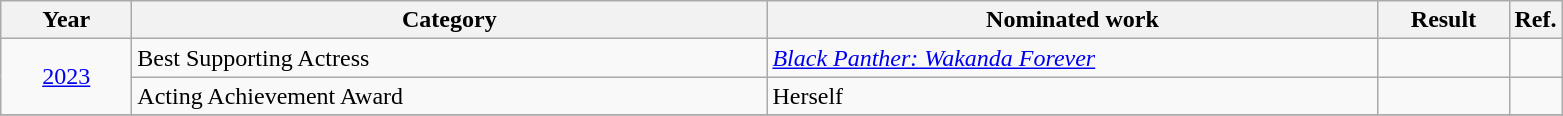<table class=wikitable>
<tr>
<th scope="col" style="width:5em;">Year</th>
<th scope="col" style="width:26em;">Category</th>
<th scope="col" style="width:25em;">Nominated work</th>
<th scope="col" style="width:5em;">Result</th>
<th>Ref.</th>
</tr>
<tr>
<td style="text-align:center;"rowspan=2><a href='#'>2023</a></td>
<td Hollywood Critics Award for Best Supporting Actress>Best Supporting Actress</td>
<td><em><a href='#'>Black Panther: Wakanda Forever</a></em></td>
<td></td>
<td></td>
</tr>
<tr>
<td>Acting Achievement Award</td>
<td>Herself</td>
<td></td>
<td></td>
</tr>
<tr>
</tr>
</table>
